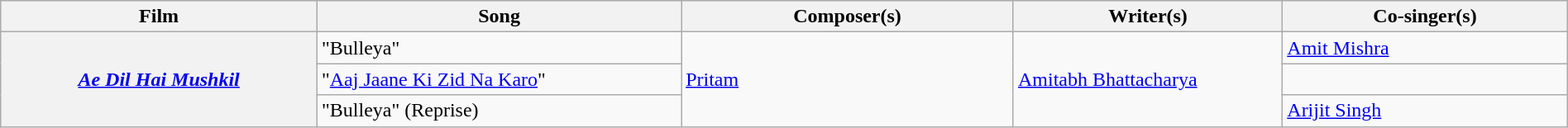<table class="wikitable plainrowheaders" width="100%" textcolor:#000;">
<tr>
<th scope="col" width=20%><strong>Film</strong></th>
<th scope="col" width=23%><strong>Song</strong></th>
<th scope="col" width=21%><strong>Composer(s)</strong></th>
<th scope="col" width=17%><strong>Writer(s)</strong></th>
<th scope="col" width=18%><strong>Co-singer(s)</strong></th>
</tr>
<tr>
<th rowspan="3"><em><a href='#'>Ae Dil Hai Mushkil</a></em></th>
<td>"Bulleya"</td>
<td rowspan= "3"><a href='#'>Pritam</a></td>
<td rowspan= "3"><a href='#'>Amitabh Bhattacharya</a></td>
<td><a href='#'>Amit Mishra</a></td>
</tr>
<tr>
<td>"<a href='#'>Aaj Jaane Ki Zid Na Karo</a>"</td>
<td></td>
</tr>
<tr>
<td>"Bulleya" (Reprise)</td>
<td><a href='#'>Arijit Singh</a></td>
</tr>
</table>
